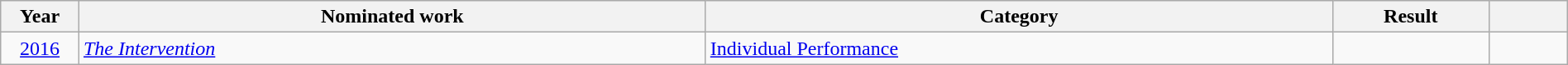<table class="wikitable" style="width:100%;">
<tr>
<th style="width:5%;">Year</th>
<th style="width:40%;">Nominated work</th>
<th style="width:40%;">Category</th>
<th style="width:10%;">Result</th>
<th style="width:5%;"></th>
</tr>
<tr>
<td style="text-align:center;"><a href='#'>2016</a></td>
<td><em><a href='#'>The Intervention</a></em></td>
<td><a href='#'>Individual Performance</a></td>
<td></td>
<td style="text-align:center;"></td>
</tr>
</table>
